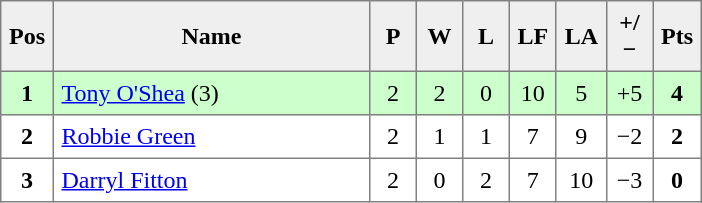<table style=border-collapse:collapse border=1 cellspacing=0 cellpadding=5>
<tr align=center bgcolor=#efefef>
<th width=20>Pos</th>
<th width=200>Name</th>
<th width=20>P</th>
<th width=20>W</th>
<th width=20>L</th>
<th width=20>LF</th>
<th width=20>LA</th>
<th width=20>+/−</th>
<th width=20>Pts</th>
</tr>
<tr align=center style="background: #ccffcc;">
<td><strong>1</strong></td>
<td align="left"> <a href='#'>Tony O'Shea</a> (3)</td>
<td>2</td>
<td>2</td>
<td>0</td>
<td>10</td>
<td>5</td>
<td>+5</td>
<td><strong>4</strong></td>
</tr>
<tr align=center>
<td><strong>2</strong></td>
<td align="left"> <a href='#'>Robbie Green</a></td>
<td>2</td>
<td>1</td>
<td>1</td>
<td>7</td>
<td>9</td>
<td>−2</td>
<td><strong>2</strong></td>
</tr>
<tr align=center>
<td><strong>3</strong></td>
<td align="left"> <a href='#'>Darryl Fitton</a></td>
<td>2</td>
<td>0</td>
<td>2</td>
<td>7</td>
<td>10</td>
<td>−3</td>
<td><strong>0</strong></td>
</tr>
</table>
